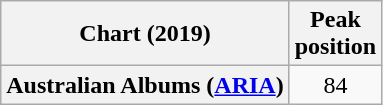<table class="wikitable plainrowheaders" style="text-align:center">
<tr>
<th scope="col">Chart (2019)</th>
<th scope="col">Peak<br>position</th>
</tr>
<tr>
<th scope="row">Australian Albums (<a href='#'>ARIA</a>)</th>
<td>84</td>
</tr>
</table>
